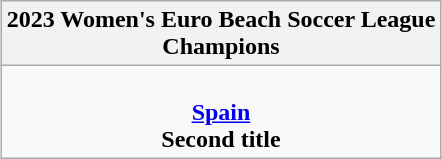<table class="wikitable" style="margin: 0 auto;">
<tr>
<th>2023 Women's Euro Beach Soccer League<br>Champions</th>
</tr>
<tr>
<td align=center><br><strong><a href='#'>Spain</a></strong><br><strong>Second title</strong></td>
</tr>
</table>
